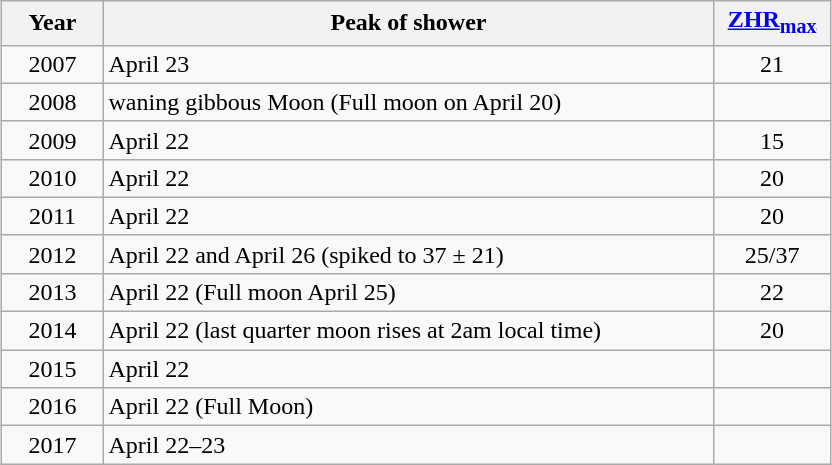<table style="margin:auto;" | class="wikitable">
<tr>
<th style="width: 60px">Year</th>
<th style="width: 400px">Peak of shower</th>
<th style="width: 70px"><a href='#'>ZHR<sub>max</sub></a></th>
</tr>
<tr>
<td align="center">2007</td>
<td>April 23</td>
<td align="center">21</td>
</tr>
<tr>
<td align="center">2008</td>
<td>waning gibbous Moon (Full moon on April 20)</td>
<td align="center"></td>
</tr>
<tr>
<td align="center">2009</td>
<td>April 22</td>
<td align="center">15</td>
</tr>
<tr>
<td align="center">2010</td>
<td>April 22</td>
<td align="center">20</td>
</tr>
<tr>
<td align="center">2011</td>
<td>April 22</td>
<td align="center">20</td>
</tr>
<tr>
<td align="center">2012</td>
<td>April 22 and April 26 (spiked to 37 ± 21)</td>
<td align="center">25/37</td>
</tr>
<tr>
<td align="center">2013</td>
<td>April 22 (Full moon April 25)</td>
<td align="center">22</td>
</tr>
<tr>
<td align="center">2014</td>
<td>April 22 (last quarter moon rises at 2am local time)</td>
<td align="center">20</td>
</tr>
<tr>
<td align="center">2015</td>
<td>April 22</td>
<td align="center"></td>
</tr>
<tr>
<td align="center">2016</td>
<td>April 22 (Full Moon)</td>
<td align="center"></td>
</tr>
<tr>
<td align="center">2017</td>
<td>April 22–23</td>
<td align="center"></td>
</tr>
</table>
